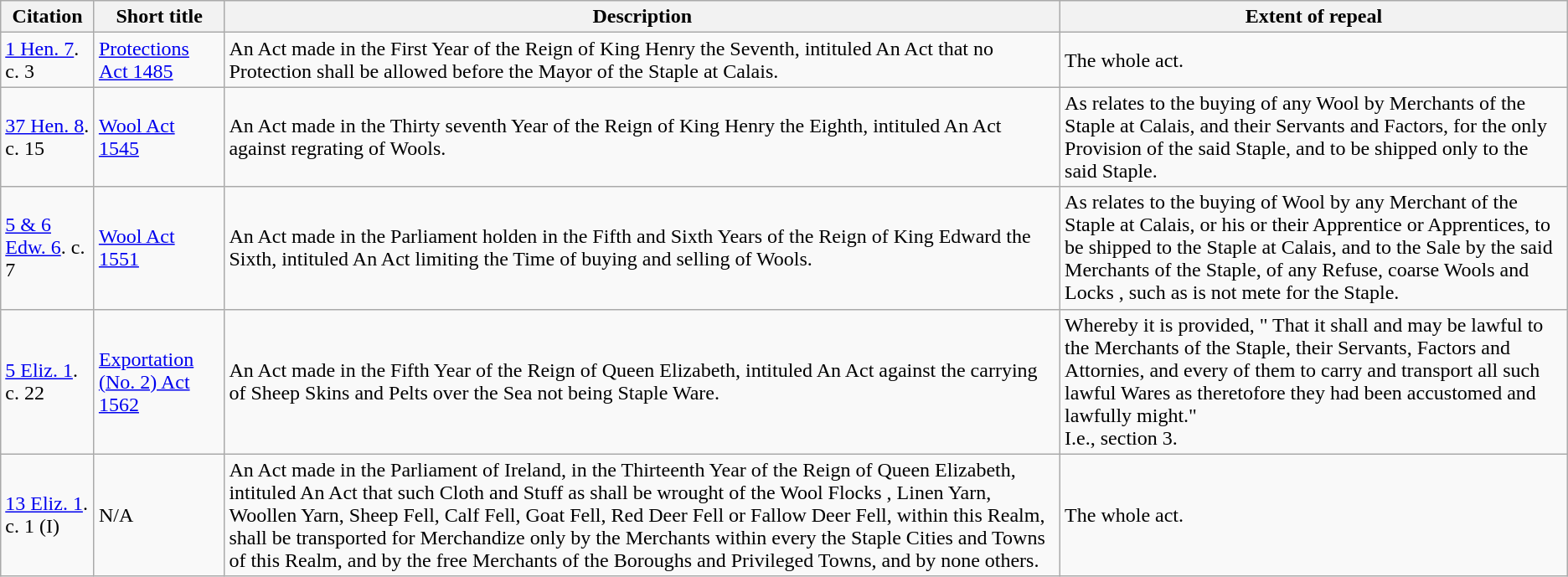<table class="wikitable">
<tr>
<th>Citation</th>
<th>Short title</th>
<th>Description</th>
<th>Extent of repeal</th>
</tr>
<tr>
<td><a href='#'>1 Hen. 7</a>. c. 3</td>
<td><a href='#'>Protections Act 1485</a></td>
<td>An Act made in the First Year of the Reign of King Henry the Seventh, intituled An Act that no Protection shall be allowed before the Mayor of the Staple at Calais.</td>
<td>The whole act.</td>
</tr>
<tr>
<td><a href='#'>37 Hen. 8</a>. c. 15</td>
<td><a href='#'>Wool Act 1545</a></td>
<td>An Act made in the Thirty seventh Year of the Reign of King Henry the Eighth, intituled An Act against regrating of Wools.</td>
<td>As relates to the buying of any Wool by Merchants of the Staple at Calais, and their Servants and Factors, for the only Provision of the said Staple, and to be shipped only to the said Staple.</td>
</tr>
<tr>
<td><a href='#'>5 & 6 Edw. 6</a>. c. 7</td>
<td><a href='#'>Wool Act 1551</a></td>
<td>An Act made in the Parliament holden in the Fifth and Sixth Years of the Reign of King Edward the Sixth, intituled An Act limiting the Time of buying and selling of Wools.</td>
<td>As relates to the buying of Wool by any Merchant of the Staple at Calais, or his or their Apprentice or Apprentices, to be shipped to the Staple at Calais, and to the Sale by the said Merchants of the Staple, of any Refuse, coarse Wools and Locks , such as is not mete for the Staple.</td>
</tr>
<tr>
<td><a href='#'>5 Eliz. 1</a>. c. 22</td>
<td><a href='#'>Exportation (No. 2) Act 1562</a></td>
<td>An Act made in the Fifth Year of the Reign of Queen Elizabeth, intituled An Act against the carrying of Sheep Skins and Pelts over the Sea not being Staple Ware.</td>
<td>Whereby it is provided, " That it shall and may be lawful to the Merchants of the Staple, their Servants, Factors and Attornies, and every of them to carry and transport all such lawful Wares as theretofore they had been accustomed and lawfully might."<br>I.e., section 3.</td>
</tr>
<tr>
<td><a href='#'>13 Eliz. 1</a>. c. 1 (I)</td>
<td>N/A</td>
<td>An Act made in the Parliament of Ireland, in the Thirteenth Year of the Reign of Queen Elizabeth, intituled An Act that such Cloth and Stuff as shall be wrought of the Wool Flocks , Linen Yarn, Woollen Yarn, Sheep Fell, Calf Fell, Goat Fell, Red Deer Fell or Fallow Deer Fell, within this Realm, shall be transported for Merchandize only by the Merchants within every the Staple Cities and Towns of this Realm, and by the free Merchants of the Boroughs and Privileged Towns, and by none others.</td>
<td>The whole act.</td>
</tr>
</table>
